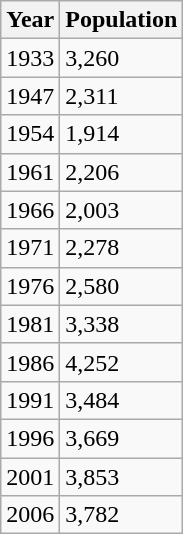<table class="wikitable">
<tr>
<th>Year</th>
<th>Population</th>
</tr>
<tr>
<td>1933</td>
<td>3,260</td>
</tr>
<tr>
<td>1947</td>
<td>2,311</td>
</tr>
<tr>
<td>1954</td>
<td>1,914</td>
</tr>
<tr>
<td>1961</td>
<td>2,206</td>
</tr>
<tr>
<td>1966</td>
<td>2,003</td>
</tr>
<tr>
<td>1971</td>
<td>2,278</td>
</tr>
<tr>
<td>1976</td>
<td>2,580</td>
</tr>
<tr>
<td>1981</td>
<td>3,338</td>
</tr>
<tr>
<td>1986</td>
<td>4,252</td>
</tr>
<tr>
<td>1991</td>
<td>3,484</td>
</tr>
<tr>
<td>1996</td>
<td>3,669</td>
</tr>
<tr>
<td>2001</td>
<td>3,853</td>
</tr>
<tr>
<td>2006</td>
<td>3,782</td>
</tr>
</table>
